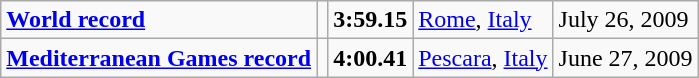<table class="wikitable">
<tr>
<td><strong><a href='#'>World record</a></strong></td>
<td></td>
<td><strong>3:59.15</strong></td>
<td><a href='#'>Rome</a>, <a href='#'>Italy</a></td>
<td>July 26, 2009</td>
</tr>
<tr>
<td><strong><a href='#'>Mediterranean Games record</a></strong></td>
<td></td>
<td><strong>4:00.41</strong></td>
<td><a href='#'>Pescara</a>, <a href='#'>Italy</a></td>
<td>June 27, 2009</td>
</tr>
</table>
